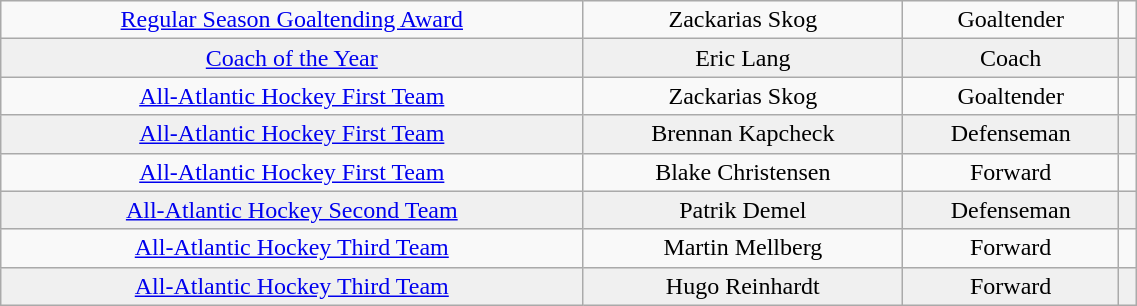<table class="wikitable" width="60%">
<tr align="center" bgcolor="">
<td><a href='#'>Regular Season Goaltending Award</a></td>
<td>Zackarias Skog</td>
<td>Goaltender</td>
<td></td>
</tr>
<tr align="center" bgcolor="f0f0f0">
<td><a href='#'>Coach of the Year</a></td>
<td>Eric Lang</td>
<td>Coach</td>
<td></td>
</tr>
<tr align="center" bgcolor="">
<td><a href='#'>All-Atlantic Hockey First Team</a></td>
<td>Zackarias Skog</td>
<td>Goaltender</td>
<td></td>
</tr>
<tr align="center" bgcolor="f0f0f0">
<td><a href='#'>All-Atlantic Hockey First Team</a></td>
<td>Brennan Kapcheck</td>
<td>Defenseman</td>
<td></td>
</tr>
<tr align="center" bgcolor="">
<td><a href='#'>All-Atlantic Hockey First Team</a></td>
<td>Blake Christensen</td>
<td>Forward</td>
<td></td>
</tr>
<tr align="center" bgcolor="f0f0f0">
<td><a href='#'>All-Atlantic Hockey Second Team</a></td>
<td>Patrik Demel</td>
<td>Defenseman</td>
<td></td>
</tr>
<tr align="center" bgcolor="">
<td><a href='#'>All-Atlantic Hockey Third Team</a></td>
<td>Martin Mellberg</td>
<td>Forward</td>
<td></td>
</tr>
<tr align="center" bgcolor="f0f0f0">
<td><a href='#'>All-Atlantic Hockey Third Team</a></td>
<td>Hugo Reinhardt</td>
<td>Forward</td>
<td></td>
</tr>
</table>
